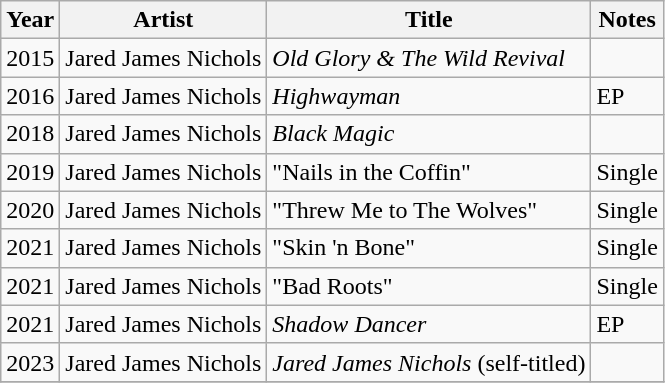<table class="wikitable sortable">
<tr style="background:#fff;">
<th>Year</th>
<th>Artist</th>
<th>Title</th>
<th>Notes</th>
</tr>
<tr>
<td>2015</td>
<td>Jared James Nichols</td>
<td><em>Old Glory & The Wild Revival</em></td>
<td></td>
</tr>
<tr>
<td>2016</td>
<td>Jared James Nichols</td>
<td><em>Highwayman</em></td>
<td>EP</td>
</tr>
<tr>
<td>2018</td>
<td>Jared James Nichols</td>
<td><em>Black Magic</em></td>
<td></td>
</tr>
<tr>
<td>2019</td>
<td>Jared James Nichols</td>
<td>"Nails in the Coffin"</td>
<td>Single</td>
</tr>
<tr>
<td>2020</td>
<td>Jared James Nichols</td>
<td>"Threw Me to The Wolves"</td>
<td>Single</td>
</tr>
<tr>
<td>2021</td>
<td>Jared James Nichols</td>
<td>"Skin 'n Bone"</td>
<td>Single</td>
</tr>
<tr>
<td>2021</td>
<td>Jared James Nichols</td>
<td>"Bad Roots"</td>
<td>Single</td>
</tr>
<tr>
<td>2021</td>
<td>Jared James Nichols</td>
<td><em>Shadow Dancer</em></td>
<td>EP</td>
</tr>
<tr>
<td>2023</td>
<td>Jared James Nichols</td>
<td><em>Jared James Nichols</em> (self-titled)</td>
<td></td>
</tr>
<tr>
</tr>
</table>
